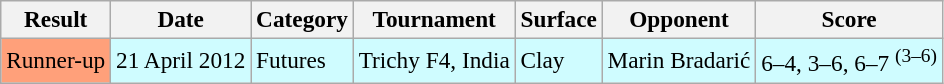<table class="sortable wikitable" style=font-size:97%>
<tr>
<th>Result</th>
<th>Date</th>
<th>Category</th>
<th>Tournament</th>
<th>Surface</th>
<th>Opponent</th>
<th>Score</th>
</tr>
<tr bgcolor=cffcff>
<td bgcolor=FFA07A>Runner-up</td>
<td>21 April 2012</td>
<td>Futures</td>
<td>Trichy F4, India</td>
<td>Clay</td>
<td> Marin Bradarić</td>
<td>6–4, 3–6, 6–7 <sup>(3–6)</sup></td>
</tr>
</table>
